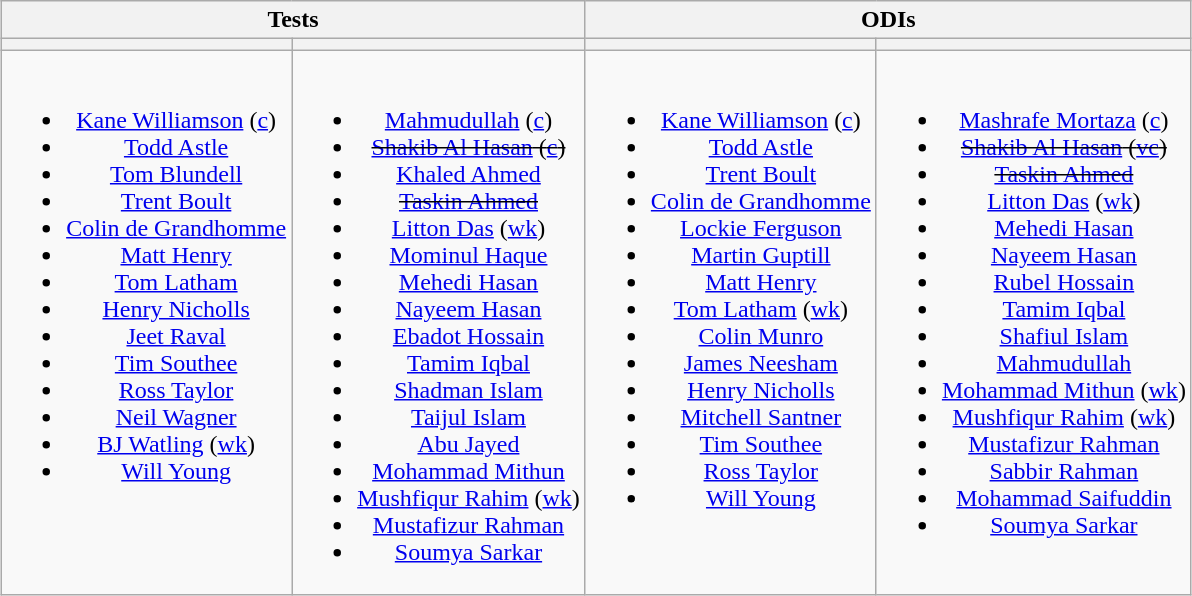<table class="wikitable" style="text-align:center; margin:auto">
<tr>
<th colspan=2>Tests</th>
<th colspan=2>ODIs</th>
</tr>
<tr>
<th></th>
<th></th>
<th></th>
<th></th>
</tr>
<tr style="vertical-align:top">
<td><br><ul><li><a href='#'>Kane Williamson</a> (<a href='#'>c</a>)</li><li><a href='#'>Todd Astle</a></li><li><a href='#'>Tom Blundell</a></li><li><a href='#'>Trent Boult</a></li><li><a href='#'>Colin de Grandhomme</a></li><li><a href='#'>Matt Henry</a></li><li><a href='#'>Tom Latham</a></li><li><a href='#'>Henry Nicholls</a></li><li><a href='#'>Jeet Raval</a></li><li><a href='#'>Tim Southee</a></li><li><a href='#'>Ross Taylor</a></li><li><a href='#'>Neil Wagner</a></li><li><a href='#'>BJ Watling</a> (<a href='#'>wk</a>)</li><li><a href='#'>Will Young</a></li></ul></td>
<td><br><ul><li><a href='#'>Mahmudullah</a> (<a href='#'>c</a>)</li><li><s><a href='#'>Shakib Al Hasan</a> (<a href='#'>c</a>)</s></li><li><a href='#'>Khaled Ahmed</a></li><li><s><a href='#'>Taskin Ahmed</a></s></li><li><a href='#'>Litton Das</a> (<a href='#'>wk</a>)</li><li><a href='#'>Mominul Haque</a></li><li><a href='#'>Mehedi Hasan</a></li><li><a href='#'>Nayeem Hasan</a></li><li><a href='#'>Ebadot Hossain</a></li><li><a href='#'>Tamim Iqbal</a></li><li><a href='#'>Shadman Islam</a></li><li><a href='#'>Taijul Islam</a></li><li><a href='#'>Abu Jayed</a></li><li><a href='#'>Mohammad Mithun</a></li><li><a href='#'>Mushfiqur Rahim</a> (<a href='#'>wk</a>)</li><li><a href='#'>Mustafizur Rahman</a></li><li><a href='#'>Soumya Sarkar</a></li></ul></td>
<td><br><ul><li><a href='#'>Kane Williamson</a> (<a href='#'>c</a>)</li><li><a href='#'>Todd Astle</a></li><li><a href='#'>Trent Boult</a></li><li><a href='#'>Colin de Grandhomme</a></li><li><a href='#'>Lockie Ferguson</a></li><li><a href='#'>Martin Guptill</a></li><li><a href='#'>Matt Henry</a></li><li><a href='#'>Tom Latham</a> (<a href='#'>wk</a>)</li><li><a href='#'>Colin Munro</a></li><li><a href='#'>James Neesham</a></li><li><a href='#'>Henry Nicholls</a></li><li><a href='#'>Mitchell Santner</a></li><li><a href='#'>Tim Southee</a></li><li><a href='#'>Ross Taylor</a></li><li><a href='#'>Will Young</a></li></ul></td>
<td><br><ul><li><a href='#'>Mashrafe Mortaza</a> (<a href='#'>c</a>)</li><li><s><a href='#'>Shakib Al Hasan</a> (<a href='#'>vc</a>)</s></li><li><s><a href='#'>Taskin Ahmed</a></s></li><li><a href='#'>Litton Das</a> (<a href='#'>wk</a>)</li><li><a href='#'>Mehedi Hasan</a></li><li><a href='#'>Nayeem Hasan</a></li><li><a href='#'>Rubel Hossain</a></li><li><a href='#'>Tamim Iqbal</a></li><li><a href='#'>Shafiul Islam</a></li><li><a href='#'>Mahmudullah</a></li><li><a href='#'>Mohammad Mithun</a> (<a href='#'>wk</a>)</li><li><a href='#'>Mushfiqur Rahim</a> (<a href='#'>wk</a>)</li><li><a href='#'>Mustafizur Rahman</a></li><li><a href='#'>Sabbir Rahman</a></li><li><a href='#'>Mohammad Saifuddin</a></li><li><a href='#'>Soumya Sarkar</a></li></ul></td>
</tr>
</table>
